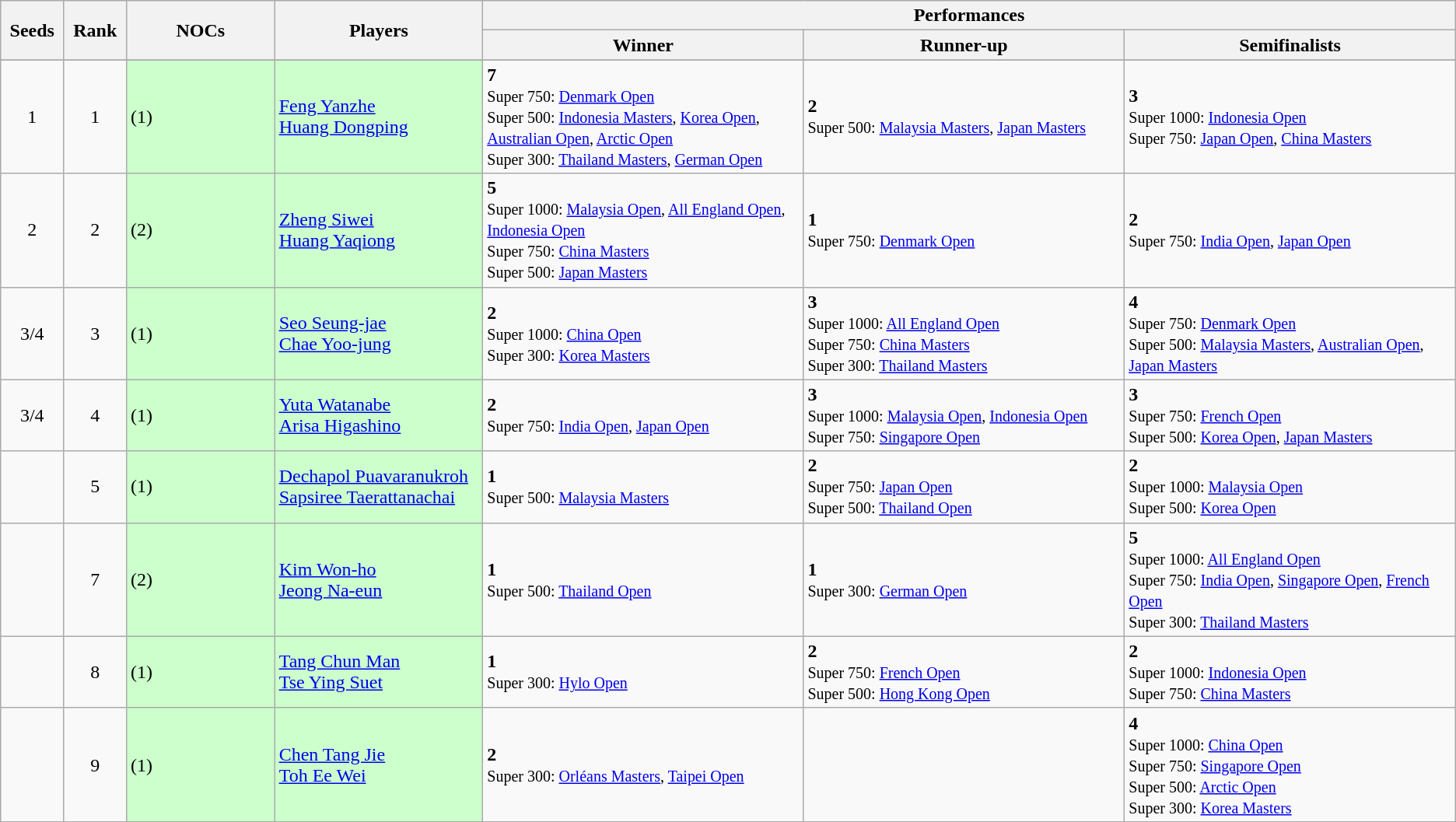<table class="wikitable" style="text-align:center">
<tr>
<th rowspan="2" width="50">Seeds</th>
<th rowspan="2" width="50">Rank</th>
<th rowspan="2" width="150">NOCs</th>
<th rowspan="2" width="200">Players</th>
<th colspan="3">Performances</th>
</tr>
<tr>
<th width="350">Winner</th>
<th width="350">Runner-up</th>
<th width="350">Semifinalists</th>
</tr>
<tr>
</tr>
<tr>
<td>1</td>
<td>1</td>
<td align="left" bgcolor="#ccffcc"> (1)</td>
<td align="left" bgcolor="#ccffcc"><a href='#'>Feng Yanzhe</a><br><a href='#'>Huang Dongping</a></td>
<td align="left"><strong>7</strong><br><small>Super 750: <a href='#'>Denmark Open</a><br>Super 500: <a href='#'>Indonesia Masters</a>, <a href='#'>Korea Open</a>, <a href='#'>Australian Open</a>, <a href='#'>Arctic Open</a><br>Super 300: <a href='#'>Thailand Masters</a>, <a href='#'>German Open</a></small></td>
<td align="left"><strong>2</strong><br><small>Super 500: <a href='#'>Malaysia Masters</a>, <a href='#'>Japan Masters</a></small></td>
<td align="left"><strong>3</strong><br><small>Super 1000: <a href='#'>Indonesia Open</a><br>Super 750: <a href='#'>Japan Open</a>, <a href='#'>China Masters</a></small></td>
</tr>
<tr>
<td>2</td>
<td>2</td>
<td align="left" bgcolor="#ccffcc"> (2)</td>
<td align="left" bgcolor="#ccffcc"><a href='#'>Zheng Siwei</a><br><a href='#'>Huang Yaqiong</a></td>
<td align="left"><strong>5</strong><br><small>Super 1000: <a href='#'>Malaysia Open</a>, <a href='#'>All England Open</a>, <a href='#'>Indonesia Open</a><br>Super 750: <a href='#'>China Masters</a><br>Super 500: <a href='#'>Japan Masters</a></small></td>
<td align="left"><strong>1</strong><br><small>Super 750: <a href='#'>Denmark Open</a></small></td>
<td align="left"><strong>2</strong><br><small>Super 750: <a href='#'>India Open</a>, <a href='#'>Japan Open</a></small></td>
</tr>
<tr>
<td>3/4</td>
<td>3</td>
<td align="left" bgcolor="#ccffcc"> (1)</td>
<td align="left" bgcolor="#ccffcc"><a href='#'>Seo Seung-jae</a><br><a href='#'>Chae Yoo-jung</a></td>
<td align="left"><strong>2</strong><br><small>Super 1000: <a href='#'>China Open</a><br>Super 300: <a href='#'>Korea Masters</a></small></td>
<td align="left"><strong>3</strong><br><small>Super 1000: <a href='#'>All England Open</a><br>Super 750: <a href='#'>China Masters</a><br>Super 300: <a href='#'>Thailand Masters</a></small></td>
<td align="left"><strong>4</strong><br><small>Super 750: <a href='#'>Denmark Open</a><br>Super 500: <a href='#'>Malaysia Masters</a>, <a href='#'>Australian Open</a>, <a href='#'>Japan Masters</a></small></td>
</tr>
<tr>
<td>3/4</td>
<td>4</td>
<td align="left" bgcolor="#ccffcc"> (1)</td>
<td align="left" bgcolor="#ccffcc"><a href='#'>Yuta Watanabe</a><br><a href='#'>Arisa Higashino</a></td>
<td align="left"><strong>2</strong><br><small>Super 750: <a href='#'>India Open</a>, <a href='#'>Japan Open</a></small></td>
<td align="left"><strong>3</strong><br><small>Super 1000: <a href='#'>Malaysia Open</a>, <a href='#'>Indonesia Open</a><br>Super 750: <a href='#'>Singapore Open</a></small></td>
<td align="left"><strong>3</strong><br><small>Super 750: <a href='#'>French Open</a><br>Super 500: <a href='#'>Korea Open</a>, <a href='#'>Japan Masters</a></small></td>
</tr>
<tr>
<td></td>
<td>5</td>
<td align="left" bgcolor="#ccffcc"> (1)</td>
<td align="left" bgcolor="#ccffcc"><a href='#'>Dechapol Puavaranukroh</a><br><a href='#'>Sapsiree Taerattanachai</a></td>
<td align="left"><strong>1</strong><br><small>Super 500: <a href='#'>Malaysia Masters</a></small></td>
<td align="left"><strong>2</strong><br><small>Super 750: <a href='#'>Japan Open</a><br>Super 500: <a href='#'>Thailand Open</a></small></td>
<td align="left"><strong>2</strong><br><small>Super 1000: <a href='#'>Malaysia Open</a><br>Super 500: <a href='#'>Korea Open</a></small></td>
</tr>
<tr>
<td></td>
<td>7</td>
<td align="left" bgcolor="#ccffcc"> (2)</td>
<td align="left" bgcolor="#ccffcc"><a href='#'>Kim Won-ho</a><br><a href='#'>Jeong Na-eun</a></td>
<td align="left"><strong>1</strong><br><small>Super 500: <a href='#'>Thailand Open</a></small></td>
<td align="left"><strong>1</strong><br><small>Super 300: <a href='#'>German Open</a></small></td>
<td align="left"><strong>5</strong><br><small>Super 1000: <a href='#'>All England Open</a><br>Super 750: <a href='#'>India Open</a>, <a href='#'>Singapore Open</a>, <a href='#'>French Open</a><br>Super 300: <a href='#'>Thailand Masters</a></small></td>
</tr>
<tr>
<td></td>
<td>8</td>
<td align="left" bgcolor="#ccffcc"> (1)</td>
<td align="left" bgcolor="#ccffcc"><a href='#'>Tang Chun Man</a><br><a href='#'>Tse Ying Suet</a></td>
<td align="left"><strong>1</strong><br><small>Super 300: <a href='#'>Hylo Open</a></small></td>
<td align="left"><strong>2</strong><br><small>Super 750: <a href='#'>French Open</a><br>Super 500: <a href='#'>Hong Kong Open</a></small></td>
<td align="left"><strong>2</strong><br><small>Super 1000: <a href='#'>Indonesia Open</a><br>Super 750: <a href='#'>China Masters</a></small></td>
</tr>
<tr>
<td></td>
<td>9</td>
<td align="left" bgcolor="#ccffcc"> (1)</td>
<td align="left" bgcolor="#ccffcc"><a href='#'>Chen Tang Jie</a><br><a href='#'>Toh Ee Wei</a></td>
<td align="left"><strong>2</strong><br><small>Super 300: <a href='#'>Orléans Masters</a>, <a href='#'>Taipei Open</a></small></td>
<td align="left"></td>
<td align="left"><strong>4</strong><br><small>Super 1000: <a href='#'>China Open</a><br>Super 750: <a href='#'>Singapore Open</a><br>Super 500: <a href='#'>Arctic Open</a><br>Super 300: <a href='#'>Korea Masters</a></small></td>
</tr>
</table>
